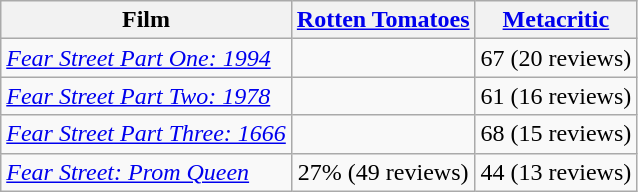<table class="wikitable plainrowheaders" style="text-align:center;">
<tr>
<th>Film</th>
<th><a href='#'>Rotten Tomatoes</a></th>
<th><a href='#'>Metacritic</a></th>
</tr>
<tr>
<td style="text-align:left"><em><a href='#'>Fear Street Part One: 1994</a></em></td>
<td></td>
<td>67 (20 reviews)</td>
</tr>
<tr>
<td style="text-align:left"><em><a href='#'>Fear Street Part Two: 1978</a></em></td>
<td></td>
<td>61 (16 reviews)</td>
</tr>
<tr>
<td style="text-align:left"><em><a href='#'>Fear Street Part Three: 1666</a></em></td>
<td></td>
<td>68 (15 reviews)</td>
</tr>
<tr>
<td style="text-align:left"><em><a href='#'>Fear Street: Prom Queen</a></em></td>
<td>27% (49 reviews)</td>
<td>44 (13 reviews)</td>
</tr>
</table>
